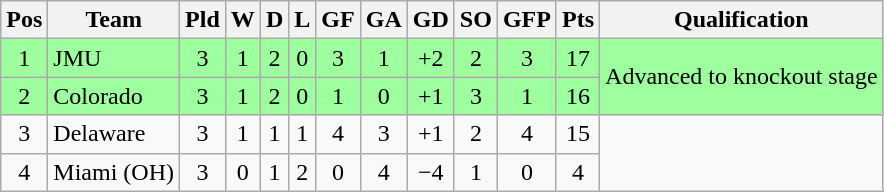<table class="wikitable" style="text-align:center">
<tr>
<th>Pos</th>
<th>Team</th>
<th>Pld</th>
<th>W</th>
<th>D</th>
<th>L</th>
<th>GF</th>
<th>GA</th>
<th>GD</th>
<th>SO</th>
<th>GFP</th>
<th>Pts</th>
<th>Qualification</th>
</tr>
<tr bgcolor="#9eff9e">
<td>1</td>
<td style="text-align:left">JMU</td>
<td>3</td>
<td>1</td>
<td>2</td>
<td>0</td>
<td>3</td>
<td>1</td>
<td>+2</td>
<td>2</td>
<td>3</td>
<td>17</td>
<td rowspan="2">Advanced to knockout stage</td>
</tr>
<tr bgcolor="#9eff9e">
<td>2</td>
<td style="text-align:left">Colorado</td>
<td>3</td>
<td>1</td>
<td>2</td>
<td>0</td>
<td>1</td>
<td>0</td>
<td>+1</td>
<td>3</td>
<td>1</td>
<td>16</td>
</tr>
<tr>
<td>3</td>
<td style="text-align:left">Delaware</td>
<td>3</td>
<td>1</td>
<td>1</td>
<td>1</td>
<td>4</td>
<td>3</td>
<td>+1</td>
<td>2</td>
<td>4</td>
<td>15</td>
<td rowspan="2"></td>
</tr>
<tr>
<td>4</td>
<td style="text-align:left">Miami (OH)</td>
<td>3</td>
<td>0</td>
<td>1</td>
<td>2</td>
<td>0</td>
<td>4</td>
<td>−4</td>
<td>1</td>
<td>0</td>
<td>4</td>
</tr>
</table>
